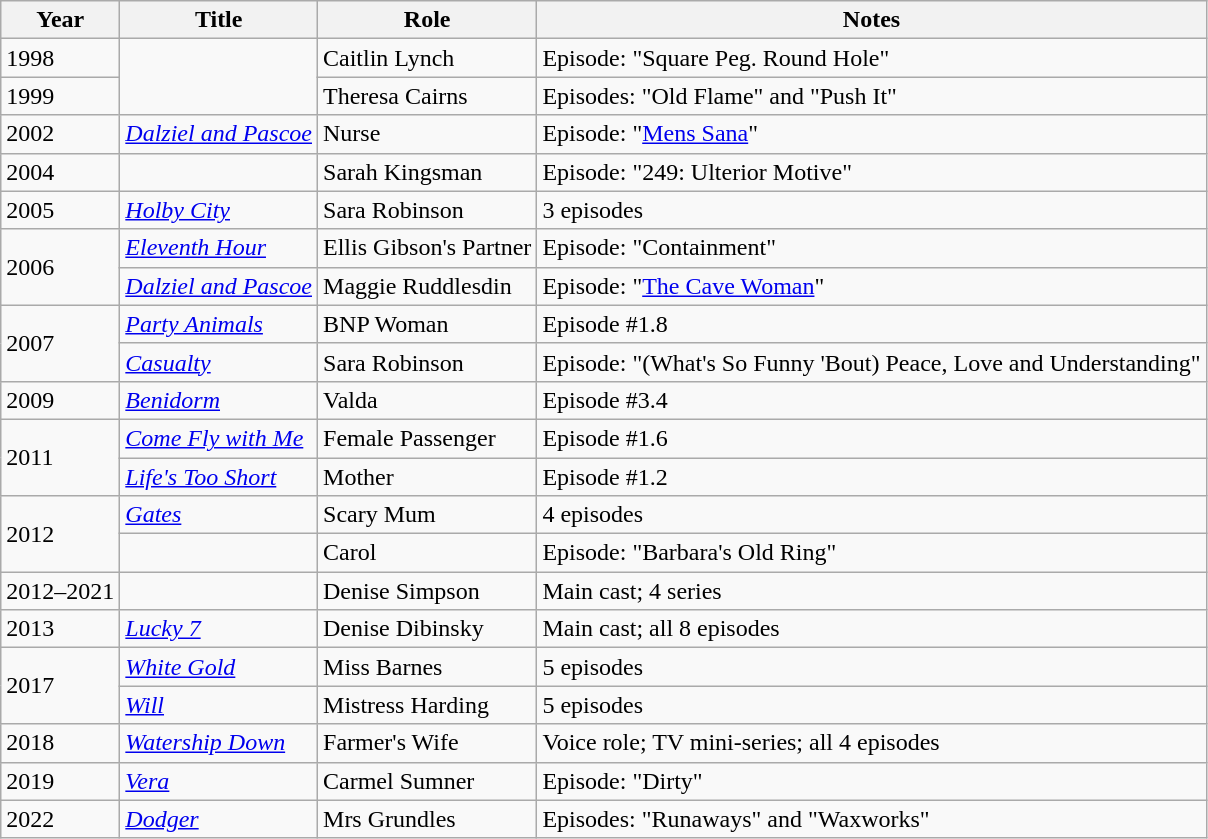<table class="wikitable sortable">
<tr>
<th>Year</th>
<th>Title</th>
<th>Role</th>
<th class="unsortable">Notes</th>
</tr>
<tr>
<td>1998</td>
<td rowspan=2><em></em></td>
<td>Caitlin Lynch</td>
<td>Episode: "Square Peg. Round Hole"</td>
</tr>
<tr>
<td>1999</td>
<td>Theresa Cairns</td>
<td>Episodes: "Old Flame" and "Push It"</td>
</tr>
<tr>
<td>2002</td>
<td><em><a href='#'>Dalziel and Pascoe</a></em></td>
<td>Nurse</td>
<td>Episode: "<a href='#'>Mens Sana</a>"</td>
</tr>
<tr>
<td>2004</td>
<td><em></em></td>
<td>Sarah Kingsman</td>
<td>Episode: "249: Ulterior Motive"</td>
</tr>
<tr>
<td>2005</td>
<td><em><a href='#'>Holby City</a></em></td>
<td>Sara Robinson</td>
<td>3 episodes</td>
</tr>
<tr>
<td rowspan=2>2006</td>
<td><em><a href='#'>Eleventh Hour</a></em></td>
<td>Ellis Gibson's Partner</td>
<td>Episode: "Containment"</td>
</tr>
<tr>
<td><em><a href='#'>Dalziel and Pascoe</a></em></td>
<td>Maggie Ruddlesdin</td>
<td>Episode: "<a href='#'>The Cave Woman</a>"</td>
</tr>
<tr>
<td rowspan=2>2007</td>
<td><em><a href='#'>Party Animals</a></em></td>
<td>BNP Woman</td>
<td>Episode #1.8</td>
</tr>
<tr>
<td><em><a href='#'>Casualty</a></em></td>
<td>Sara Robinson</td>
<td>Episode: "(What's So Funny 'Bout) Peace, Love and Understanding"</td>
</tr>
<tr>
<td>2009</td>
<td><em><a href='#'>Benidorm</a></em></td>
<td>Valda</td>
<td>Episode #3.4</td>
</tr>
<tr>
<td rowspan=2>2011</td>
<td><em><a href='#'>Come Fly with Me</a></em></td>
<td>Female Passenger</td>
<td>Episode #1.6</td>
</tr>
<tr>
<td><em><a href='#'>Life's Too Short</a></em></td>
<td>Mother</td>
<td>Episode #1.2</td>
</tr>
<tr>
<td rowspan=2>2012</td>
<td><em><a href='#'>Gates</a></em></td>
<td>Scary Mum</td>
<td>4 episodes</td>
</tr>
<tr>
<td><em></em></td>
<td>Carol</td>
<td>Episode: "Barbara's Old Ring"</td>
</tr>
<tr>
<td>2012–2021</td>
<td><em></em></td>
<td>Denise Simpson</td>
<td>Main cast; 4 series</td>
</tr>
<tr>
<td>2013</td>
<td><em><a href='#'>Lucky 7</a></em></td>
<td>Denise Dibinsky</td>
<td>Main cast; all 8 episodes</td>
</tr>
<tr>
<td rowspan=2>2017</td>
<td><em><a href='#'>White Gold</a></em></td>
<td>Miss Barnes</td>
<td>5 episodes</td>
</tr>
<tr>
<td><em><a href='#'>Will</a></em></td>
<td>Mistress Harding</td>
<td>5 episodes</td>
</tr>
<tr>
<td>2018</td>
<td><em><a href='#'>Watership Down</a></em></td>
<td>Farmer's Wife</td>
<td>Voice role; TV mini-series; all 4 episodes</td>
</tr>
<tr>
<td>2019</td>
<td><em><a href='#'>Vera</a></em></td>
<td>Carmel Sumner</td>
<td>Episode: "Dirty"</td>
</tr>
<tr>
<td>2022</td>
<td><em><a href='#'>Dodger</a></em></td>
<td>Mrs Grundles</td>
<td>Episodes: "Runaways" and "Waxworks"</td>
</tr>
</table>
